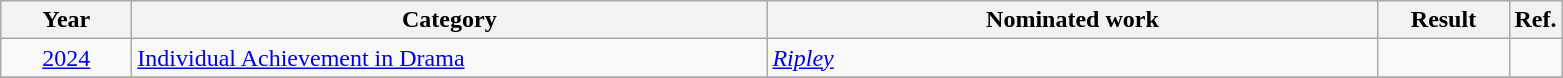<table class=wikitable>
<tr>
<th scope="col" style="width:5em;">Year</th>
<th scope="col" style="width:26em;">Category</th>
<th scope="col" style="width:25em;">Nominated work</th>
<th scope="col" style="width:5em;">Result</th>
<th>Ref.</th>
</tr>
<tr>
<td style="text-align:center;"><a href='#'>2024</a></td>
<td><a href='#'>Individual Achievement in Drama</a></td>
<td><em><a href='#'>Ripley</a></em></td>
<td></td>
<td></td>
</tr>
<tr>
</tr>
</table>
